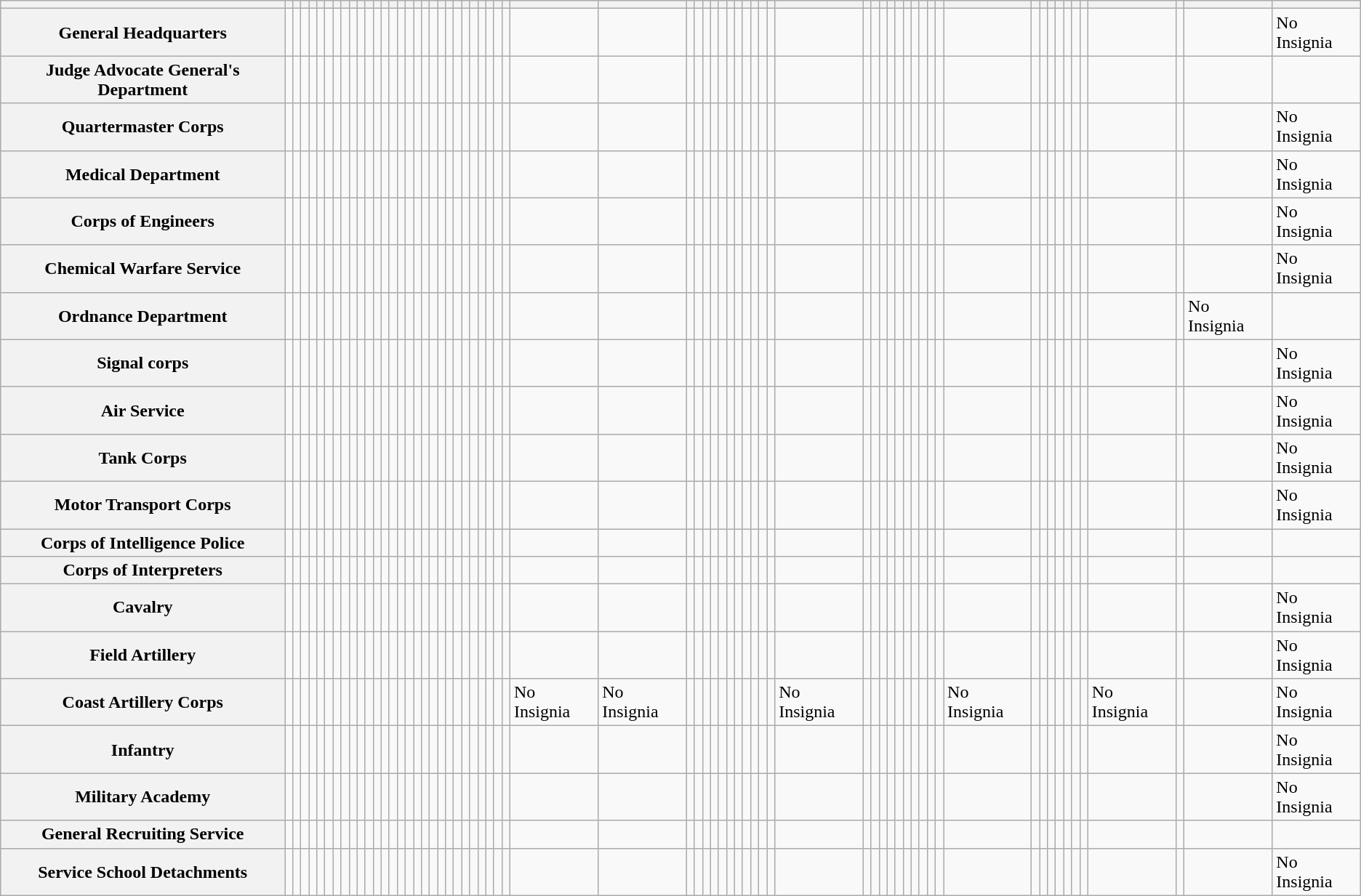<table Class="wikitable mw-collapsible">
<tr>
<th></th>
<th><small></small></th>
<th><small></small></th>
<th><small></small></th>
<th><small></small></th>
<th><small></small></th>
<th><small></small></th>
<th><small></small></th>
<th><small></small></th>
<th><small></small></th>
<th><small></small></th>
<th><small></small></th>
<th><small></small></th>
<th><small></small></th>
<th><small></small></th>
<th><small></small></th>
<th><small></small></th>
<th><small></small></th>
<th><small></small></th>
<th><small></small></th>
<th><small></small></th>
<th><small></small></th>
<th><small></small></th>
<th><small></small></th>
<th><small></small></th>
<th><small></small></th>
<th><small></small></th>
<th><small></small></th>
<th><small></small></th>
<th><small></small></th>
<th><small></small></th>
<th><small></small></th>
<th><small></small></th>
<th><small></small></th>
<th><small></small></th>
<th><small></small></th>
<th><small></small></th>
<th><small></small></th>
<th><small></small></th>
<th><small></small></th>
<th><small></small></th>
<th><small></small></th>
<th><small></small></th>
<th><small></small></th>
<th><small></small></th>
<th><small></small></th>
<th><small></small></th>
<th><small></small></th>
<th><small></small></th>
<th><small></small></th>
<th><small></small></th>
<th><small></small></th>
<th><small></small></th>
<th><small></small></th>
<th><small></small></th>
<th><small></small></th>
<th><small></small></th>
<th><small></small></th>
<th><small></small></th>
<th><small></small></th>
<th><small></small></th>
<th><small></small></th>
<th><small></small></th>
<th><small></small></th>
<th><small></small></th>
</tr>
<tr>
<th>General Headquarters</th>
<td></td>
<td></td>
<td></td>
<td></td>
<td></td>
<td></td>
<td></td>
<td></td>
<td></td>
<td></td>
<td></td>
<td></td>
<td></td>
<td></td>
<td></td>
<td></td>
<td></td>
<td></td>
<td></td>
<td></td>
<td></td>
<td></td>
<td></td>
<td></td>
<td></td>
<td></td>
<td></td>
<td></td>
<td></td>
<td></td>
<td></td>
<td></td>
<td></td>
<td></td>
<td></td>
<td></td>
<td></td>
<td></td>
<td></td>
<td></td>
<td></td>
<td></td>
<td></td>
<td></td>
<td></td>
<td></td>
<td></td>
<td></td>
<td></td>
<td></td>
<td></td>
<td></td>
<td></td>
<td></td>
<td></td>
<td></td>
<td></td>
<td></td>
<td></td>
<td></td>
<td></td>
<td></td>
<td></td>
<td>No Insignia</td>
</tr>
<tr>
<th>Judge Advocate General's Department</th>
<td></td>
<td></td>
<td></td>
<td></td>
<td></td>
<td></td>
<td></td>
<td></td>
<td></td>
<td></td>
<td></td>
<td></td>
<td></td>
<td></td>
<td></td>
<td></td>
<td></td>
<td></td>
<td></td>
<td></td>
<td></td>
<td></td>
<td></td>
<td></td>
<td></td>
<td></td>
<td></td>
<td></td>
<td></td>
<td></td>
<td></td>
<td></td>
<td></td>
<td></td>
<td></td>
<td></td>
<td></td>
<td></td>
<td></td>
<td></td>
<td></td>
<td></td>
<td></td>
<td></td>
<td></td>
<td></td>
<td></td>
<td></td>
<td></td>
<td></td>
<td></td>
<td></td>
<td></td>
<td></td>
<td></td>
<td></td>
<td></td>
<td></td>
<td></td>
<td></td>
<td></td>
<td></td>
<td></td>
<td></td>
</tr>
<tr>
<th>Quartermaster Corps</th>
<td></td>
<td></td>
<td></td>
<td></td>
<td></td>
<td></td>
<td></td>
<td></td>
<td></td>
<td></td>
<td></td>
<td></td>
<td></td>
<td></td>
<td></td>
<td></td>
<td></td>
<td></td>
<td></td>
<td></td>
<td></td>
<td></td>
<td></td>
<td></td>
<td></td>
<td></td>
<td></td>
<td></td>
<td></td>
<td></td>
<td></td>
<td></td>
<td></td>
<td></td>
<td></td>
<td></td>
<td></td>
<td></td>
<td></td>
<td></td>
<td></td>
<td></td>
<td></td>
<td></td>
<td></td>
<td></td>
<td></td>
<td></td>
<td></td>
<td></td>
<td></td>
<td></td>
<td></td>
<td></td>
<td></td>
<td></td>
<td></td>
<td></td>
<td></td>
<td></td>
<td></td>
<td></td>
<td></td>
<td>No Insignia</td>
</tr>
<tr>
<th>Medical Department</th>
<td></td>
<td></td>
<td></td>
<td></td>
<td></td>
<td></td>
<td></td>
<td></td>
<td></td>
<td></td>
<td></td>
<td></td>
<td></td>
<td></td>
<td></td>
<td></td>
<td></td>
<td></td>
<td></td>
<td></td>
<td></td>
<td></td>
<td></td>
<td></td>
<td></td>
<td></td>
<td></td>
<td></td>
<td></td>
<td></td>
<td></td>
<td></td>
<td></td>
<td></td>
<td></td>
<td></td>
<td></td>
<td></td>
<td></td>
<td></td>
<td></td>
<td></td>
<td></td>
<td></td>
<td></td>
<td></td>
<td></td>
<td></td>
<td></td>
<td></td>
<td></td>
<td></td>
<td></td>
<td></td>
<td></td>
<td></td>
<td></td>
<td></td>
<td></td>
<td></td>
<td></td>
<td></td>
<td></td>
<td>No Insignia</td>
</tr>
<tr>
<th>Corps of Engineers</th>
<td></td>
<td></td>
<td></td>
<td></td>
<td></td>
<td></td>
<td></td>
<td></td>
<td></td>
<td></td>
<td></td>
<td></td>
<td></td>
<td></td>
<td></td>
<td></td>
<td></td>
<td></td>
<td></td>
<td></td>
<td></td>
<td></td>
<td></td>
<td></td>
<td></td>
<td></td>
<td></td>
<td></td>
<td></td>
<td></td>
<td></td>
<td></td>
<td></td>
<td></td>
<td></td>
<td></td>
<td></td>
<td></td>
<td></td>
<td></td>
<td></td>
<td></td>
<td></td>
<td></td>
<td></td>
<td></td>
<td></td>
<td></td>
<td></td>
<td></td>
<td></td>
<td></td>
<td></td>
<td></td>
<td></td>
<td></td>
<td></td>
<td></td>
<td></td>
<td></td>
<td></td>
<td></td>
<td></td>
<td>No Insignia</td>
</tr>
<tr>
<th>Chemical Warfare Service</th>
<td></td>
<td></td>
<td></td>
<td></td>
<td></td>
<td></td>
<td></td>
<td></td>
<td></td>
<td></td>
<td></td>
<td></td>
<td></td>
<td></td>
<td></td>
<td></td>
<td></td>
<td></td>
<td></td>
<td></td>
<td></td>
<td></td>
<td></td>
<td></td>
<td></td>
<td></td>
<td></td>
<td></td>
<td></td>
<td></td>
<td></td>
<td></td>
<td></td>
<td></td>
<td></td>
<td></td>
<td></td>
<td></td>
<td></td>
<td></td>
<td></td>
<td></td>
<td></td>
<td></td>
<td></td>
<td></td>
<td></td>
<td></td>
<td></td>
<td></td>
<td></td>
<td></td>
<td></td>
<td></td>
<td></td>
<td></td>
<td></td>
<td></td>
<td></td>
<td></td>
<td></td>
<td></td>
<td></td>
<td>No Insignia</td>
</tr>
<tr>
<th>Ordnance Department</th>
<td></td>
<td></td>
<td></td>
<td></td>
<td></td>
<td></td>
<td></td>
<td></td>
<td></td>
<td></td>
<td></td>
<td></td>
<td></td>
<td></td>
<td></td>
<td></td>
<td></td>
<td></td>
<td></td>
<td></td>
<td></td>
<td></td>
<td></td>
<td></td>
<td></td>
<td></td>
<td></td>
<td></td>
<td></td>
<td></td>
<td></td>
<td></td>
<td></td>
<td></td>
<td></td>
<td></td>
<td></td>
<td></td>
<td></td>
<td></td>
<td></td>
<td></td>
<td></td>
<td></td>
<td></td>
<td></td>
<td></td>
<td></td>
<td></td>
<td></td>
<td></td>
<td></td>
<td></td>
<td></td>
<td></td>
<td></td>
<td></td>
<td></td>
<td></td>
<td></td>
<td></td>
<td></td>
<td>No Insignia</td>
<td></td>
</tr>
<tr>
<th>Signal corps</th>
<td></td>
<td></td>
<td></td>
<td></td>
<td></td>
<td></td>
<td></td>
<td></td>
<td></td>
<td></td>
<td></td>
<td></td>
<td></td>
<td></td>
<td></td>
<td></td>
<td></td>
<td></td>
<td></td>
<td></td>
<td></td>
<td></td>
<td></td>
<td></td>
<td></td>
<td></td>
<td></td>
<td></td>
<td></td>
<td></td>
<td></td>
<td></td>
<td></td>
<td></td>
<td></td>
<td></td>
<td></td>
<td></td>
<td></td>
<td></td>
<td></td>
<td></td>
<td></td>
<td></td>
<td></td>
<td></td>
<td></td>
<td></td>
<td></td>
<td></td>
<td></td>
<td></td>
<td></td>
<td></td>
<td></td>
<td></td>
<td></td>
<td></td>
<td></td>
<td></td>
<td></td>
<td></td>
<td></td>
<td>No Insignia</td>
</tr>
<tr>
<th>Air Service</th>
<td></td>
<td></td>
<td></td>
<td></td>
<td></td>
<td></td>
<td></td>
<td></td>
<td></td>
<td></td>
<td></td>
<td></td>
<td></td>
<td></td>
<td></td>
<td></td>
<td></td>
<td></td>
<td></td>
<td></td>
<td></td>
<td></td>
<td></td>
<td></td>
<td></td>
<td></td>
<td></td>
<td></td>
<td></td>
<td></td>
<td></td>
<td></td>
<td></td>
<td></td>
<td></td>
<td></td>
<td></td>
<td></td>
<td></td>
<td></td>
<td></td>
<td></td>
<td></td>
<td></td>
<td></td>
<td></td>
<td></td>
<td></td>
<td></td>
<td></td>
<td></td>
<td></td>
<td></td>
<td></td>
<td></td>
<td></td>
<td></td>
<td></td>
<td></td>
<td></td>
<td></td>
<td></td>
<td></td>
<td>No Insignia</td>
</tr>
<tr>
<th>Tank Corps</th>
<td></td>
<td></td>
<td></td>
<td></td>
<td></td>
<td></td>
<td></td>
<td></td>
<td></td>
<td></td>
<td></td>
<td></td>
<td></td>
<td></td>
<td></td>
<td></td>
<td></td>
<td></td>
<td></td>
<td></td>
<td></td>
<td></td>
<td></td>
<td></td>
<td></td>
<td></td>
<td></td>
<td></td>
<td></td>
<td></td>
<td></td>
<td></td>
<td></td>
<td></td>
<td></td>
<td></td>
<td></td>
<td></td>
<td></td>
<td></td>
<td></td>
<td></td>
<td></td>
<td></td>
<td></td>
<td></td>
<td></td>
<td></td>
<td></td>
<td></td>
<td></td>
<td></td>
<td></td>
<td></td>
<td></td>
<td></td>
<td></td>
<td></td>
<td></td>
<td></td>
<td></td>
<td></td>
<td></td>
<td>No Insignia</td>
</tr>
<tr>
<th>Motor Transport Corps</th>
<td></td>
<td></td>
<td></td>
<td></td>
<td></td>
<td></td>
<td></td>
<td></td>
<td></td>
<td></td>
<td></td>
<td></td>
<td></td>
<td></td>
<td></td>
<td></td>
<td></td>
<td></td>
<td></td>
<td></td>
<td></td>
<td></td>
<td></td>
<td></td>
<td></td>
<td></td>
<td></td>
<td></td>
<td></td>
<td></td>
<td></td>
<td></td>
<td></td>
<td></td>
<td></td>
<td></td>
<td></td>
<td></td>
<td></td>
<td></td>
<td></td>
<td></td>
<td></td>
<td></td>
<td></td>
<td></td>
<td></td>
<td></td>
<td></td>
<td></td>
<td></td>
<td></td>
<td></td>
<td></td>
<td></td>
<td></td>
<td></td>
<td></td>
<td></td>
<td></td>
<td></td>
<td></td>
<td></td>
<td>No Insignia</td>
</tr>
<tr>
<th>Corps of Intelligence Police</th>
<td></td>
<td></td>
<td></td>
<td></td>
<td></td>
<td></td>
<td></td>
<td></td>
<td></td>
<td></td>
<td></td>
<td></td>
<td></td>
<td></td>
<td></td>
<td></td>
<td></td>
<td></td>
<td></td>
<td></td>
<td></td>
<td></td>
<td></td>
<td></td>
<td></td>
<td></td>
<td></td>
<td></td>
<td></td>
<td></td>
<td></td>
<td></td>
<td></td>
<td></td>
<td></td>
<td></td>
<td></td>
<td></td>
<td></td>
<td></td>
<td></td>
<td></td>
<td></td>
<td></td>
<td></td>
<td></td>
<td></td>
<td></td>
<td></td>
<td></td>
<td></td>
<td></td>
<td></td>
<td></td>
<td></td>
<td></td>
<td></td>
<td></td>
<td></td>
<td></td>
<td></td>
<td></td>
<td></td>
<td></td>
</tr>
<tr>
<th>Corps of Interpreters</th>
<td></td>
<td></td>
<td></td>
<td></td>
<td></td>
<td></td>
<td></td>
<td></td>
<td></td>
<td></td>
<td></td>
<td></td>
<td></td>
<td></td>
<td></td>
<td></td>
<td></td>
<td></td>
<td></td>
<td></td>
<td></td>
<td></td>
<td></td>
<td></td>
<td></td>
<td></td>
<td></td>
<td></td>
<td></td>
<td></td>
<td></td>
<td></td>
<td></td>
<td></td>
<td></td>
<td></td>
<td></td>
<td></td>
<td></td>
<td></td>
<td></td>
<td></td>
<td></td>
<td></td>
<td></td>
<td></td>
<td></td>
<td></td>
<td></td>
<td></td>
<td></td>
<td></td>
<td></td>
<td></td>
<td></td>
<td></td>
<td></td>
<td></td>
<td></td>
<td></td>
<td></td>
<td></td>
<td></td>
<td></td>
</tr>
<tr>
<th>Cavalry</th>
<td></td>
<td></td>
<td></td>
<td></td>
<td></td>
<td></td>
<td></td>
<td></td>
<td></td>
<td></td>
<td></td>
<td></td>
<td></td>
<td></td>
<td></td>
<td></td>
<td></td>
<td></td>
<td></td>
<td></td>
<td></td>
<td></td>
<td></td>
<td></td>
<td></td>
<td></td>
<td></td>
<td></td>
<td></td>
<td></td>
<td></td>
<td></td>
<td></td>
<td></td>
<td></td>
<td></td>
<td></td>
<td></td>
<td></td>
<td></td>
<td></td>
<td></td>
<td></td>
<td></td>
<td></td>
<td></td>
<td></td>
<td></td>
<td></td>
<td></td>
<td></td>
<td></td>
<td></td>
<td></td>
<td></td>
<td></td>
<td></td>
<td></td>
<td></td>
<td></td>
<td></td>
<td></td>
<td></td>
<td>No Insignia</td>
</tr>
<tr>
<th>Field Artillery</th>
<td></td>
<td></td>
<td></td>
<td></td>
<td></td>
<td></td>
<td></td>
<td></td>
<td></td>
<td></td>
<td></td>
<td></td>
<td></td>
<td></td>
<td></td>
<td></td>
<td></td>
<td></td>
<td></td>
<td></td>
<td></td>
<td></td>
<td></td>
<td></td>
<td></td>
<td></td>
<td></td>
<td></td>
<td></td>
<td></td>
<td></td>
<td></td>
<td></td>
<td></td>
<td></td>
<td></td>
<td></td>
<td></td>
<td></td>
<td></td>
<td></td>
<td></td>
<td></td>
<td></td>
<td></td>
<td></td>
<td></td>
<td></td>
<td></td>
<td></td>
<td></td>
<td></td>
<td></td>
<td></td>
<td></td>
<td></td>
<td></td>
<td></td>
<td></td>
<td></td>
<td></td>
<td></td>
<td></td>
<td>No Insignia</td>
</tr>
<tr>
<th>Coast Artillery Corps</th>
<td></td>
<td></td>
<td></td>
<td></td>
<td></td>
<td></td>
<td></td>
<td></td>
<td></td>
<td></td>
<td></td>
<td></td>
<td></td>
<td></td>
<td></td>
<td></td>
<td></td>
<td></td>
<td></td>
<td></td>
<td></td>
<td></td>
<td></td>
<td></td>
<td></td>
<td></td>
<td></td>
<td></td>
<td>No Insignia</td>
<td>No Insignia</td>
<td></td>
<td></td>
<td></td>
<td></td>
<td></td>
<td></td>
<td></td>
<td></td>
<td></td>
<td></td>
<td></td>
<td>No Insignia</td>
<td></td>
<td></td>
<td></td>
<td></td>
<td></td>
<td></td>
<td></td>
<td></td>
<td></td>
<td></td>
<td>No Insignia</td>
<td></td>
<td></td>
<td></td>
<td></td>
<td></td>
<td></td>
<td></td>
<td>No Insignia</td>
<td></td>
<td></td>
<td>No Insignia</td>
</tr>
<tr>
<th>Infantry</th>
<td></td>
<td></td>
<td></td>
<td></td>
<td></td>
<td></td>
<td></td>
<td></td>
<td></td>
<td></td>
<td></td>
<td></td>
<td></td>
<td></td>
<td></td>
<td></td>
<td></td>
<td></td>
<td></td>
<td></td>
<td></td>
<td></td>
<td></td>
<td></td>
<td></td>
<td></td>
<td></td>
<td></td>
<td></td>
<td></td>
<td></td>
<td></td>
<td></td>
<td></td>
<td></td>
<td></td>
<td></td>
<td></td>
<td></td>
<td></td>
<td></td>
<td></td>
<td></td>
<td></td>
<td></td>
<td></td>
<td></td>
<td></td>
<td></td>
<td></td>
<td></td>
<td></td>
<td></td>
<td></td>
<td></td>
<td></td>
<td></td>
<td></td>
<td></td>
<td></td>
<td></td>
<td></td>
<td></td>
<td>No Insignia</td>
</tr>
<tr>
<th>Military Academy</th>
<td></td>
<td></td>
<td></td>
<td></td>
<td></td>
<td></td>
<td></td>
<td></td>
<td></td>
<td></td>
<td></td>
<td></td>
<td></td>
<td></td>
<td></td>
<td></td>
<td></td>
<td></td>
<td></td>
<td></td>
<td></td>
<td></td>
<td></td>
<td></td>
<td></td>
<td></td>
<td></td>
<td></td>
<td></td>
<td></td>
<td></td>
<td></td>
<td></td>
<td></td>
<td></td>
<td></td>
<td></td>
<td></td>
<td></td>
<td></td>
<td></td>
<td></td>
<td></td>
<td></td>
<td></td>
<td></td>
<td></td>
<td></td>
<td></td>
<td></td>
<td></td>
<td></td>
<td></td>
<td></td>
<td></td>
<td></td>
<td></td>
<td></td>
<td></td>
<td></td>
<td></td>
<td></td>
<td></td>
<td>No Insignia</td>
</tr>
<tr>
<th>General Recruiting Service</th>
<td></td>
<td></td>
<td></td>
<td></td>
<td></td>
<td></td>
<td></td>
<td></td>
<td></td>
<td></td>
<td></td>
<td></td>
<td></td>
<td></td>
<td></td>
<td></td>
<td></td>
<td></td>
<td></td>
<td></td>
<td></td>
<td></td>
<td></td>
<td></td>
<td></td>
<td></td>
<td></td>
<td></td>
<td></td>
<td></td>
<td></td>
<td></td>
<td></td>
<td></td>
<td></td>
<td></td>
<td></td>
<td></td>
<td></td>
<td></td>
<td></td>
<td></td>
<td></td>
<td></td>
<td></td>
<td></td>
<td></td>
<td></td>
<td></td>
<td></td>
<td></td>
<td></td>
<td></td>
<td></td>
<td></td>
<td></td>
<td></td>
<td></td>
<td></td>
<td></td>
<td></td>
<td></td>
<td></td>
<td></td>
</tr>
<tr>
<th>Service School Detachments</th>
<td></td>
<td></td>
<td></td>
<td></td>
<td></td>
<td></td>
<td></td>
<td></td>
<td></td>
<td></td>
<td></td>
<td></td>
<td></td>
<td></td>
<td></td>
<td></td>
<td></td>
<td></td>
<td></td>
<td></td>
<td></td>
<td></td>
<td></td>
<td></td>
<td></td>
<td></td>
<td></td>
<td></td>
<td></td>
<td></td>
<td></td>
<td></td>
<td></td>
<td></td>
<td></td>
<td></td>
<td></td>
<td></td>
<td></td>
<td></td>
<td></td>
<td></td>
<td></td>
<td></td>
<td></td>
<td></td>
<td></td>
<td></td>
<td></td>
<td></td>
<td></td>
<td></td>
<td></td>
<td></td>
<td></td>
<td></td>
<td></td>
<td></td>
<td></td>
<td></td>
<td></td>
<td></td>
<td></td>
<td>No Insignia</td>
</tr>
</table>
